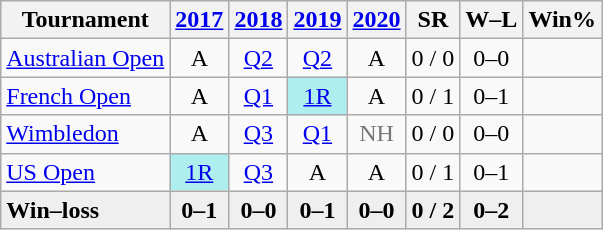<table class=wikitable style=text-align:center>
<tr>
<th>Tournament</th>
<th><a href='#'>2017</a></th>
<th><a href='#'>2018</a></th>
<th><a href='#'>2019</a></th>
<th><a href='#'>2020</a></th>
<th>SR</th>
<th>W–L</th>
<th>Win%</th>
</tr>
<tr>
<td align=left><a href='#'>Australian Open</a></td>
<td>A</td>
<td><a href='#'>Q2</a></td>
<td><a href='#'>Q2</a></td>
<td>A</td>
<td>0 / 0</td>
<td>0–0</td>
<td></td>
</tr>
<tr>
<td align=left><a href='#'>French Open</a></td>
<td>A</td>
<td><a href='#'>Q1</a></td>
<td style="background:#afeeee;"><a href='#'>1R</a></td>
<td>A</td>
<td>0 / 1</td>
<td>0–1</td>
<td></td>
</tr>
<tr>
<td align=left><a href='#'>Wimbledon</a></td>
<td>A</td>
<td><a href='#'>Q3</a></td>
<td><a href='#'>Q1</a></td>
<td style="color:#767676;">NH</td>
<td>0 / 0</td>
<td>0–0</td>
<td></td>
</tr>
<tr>
<td align=left><a href='#'>US Open</a></td>
<td style="background:#afeeee;"><a href='#'>1R</a></td>
<td><a href='#'>Q3</a></td>
<td>A</td>
<td>A</td>
<td>0 / 1</td>
<td>0–1</td>
<td></td>
</tr>
<tr style="font-weight:bold; background:#efefef;">
<td style=text-align:left>Win–loss</td>
<td>0–1</td>
<td>0–0</td>
<td>0–1</td>
<td>0–0</td>
<td>0 / 2</td>
<td>0–2</td>
<td></td>
</tr>
</table>
